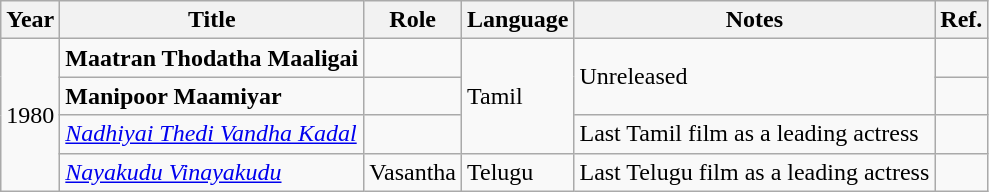<table class="wikitable sortable">
<tr>
<th>Year</th>
<th>Title</th>
<th>Role</th>
<th>Language</th>
<th>Notes</th>
<th>Ref.</th>
</tr>
<tr>
<td rowspan=4>1980</td>
<td><strong>Maatran Thodatha Maaligai</strong></td>
<td></td>
<td rowspan=3>Tamil</td>
<td rowspan=2>Unreleased</td>
</tr>
<tr>
<td><strong>Manipoor Maamiyar</strong></td>
<td></td>
<td></td>
</tr>
<tr>
<td><em><a href='#'>Nadhiyai Thedi Vandha Kadal</a></em></td>
<td></td>
<td>Last Tamil film as a leading actress</td>
<td></td>
</tr>
<tr>
<td><em><a href='#'>Nayakudu Vinayakudu</a></em></td>
<td>Vasantha</td>
<td>Telugu</td>
<td>Last Telugu film as a leading actress</td>
<td></td>
</tr>
</table>
